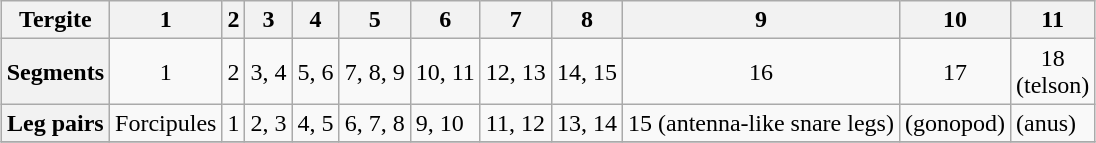<table class="wikitable" style="margin:1em auto 1em auto">
<tr>
<th>Tergite</th>
<th>1</th>
<th>2</th>
<th>3</th>
<th>4</th>
<th>5</th>
<th>6</th>
<th>7</th>
<th>8</th>
<th>9</th>
<th>10</th>
<th>11</th>
</tr>
<tr>
<th>Segments</th>
<td align=center>1</td>
<td>2</td>
<td>3, 4</td>
<td>5, 6</td>
<td>7, 8, 9</td>
<td>10, 11</td>
<td>12, 13</td>
<td>14, 15</td>
<td align=center>16</td>
<td align=center>17</td>
<td align=center>18<br>(telson)</td>
</tr>
<tr>
<th>Leg pairs</th>
<td>Forcipules</td>
<td>1</td>
<td>2, 3</td>
<td>4, 5</td>
<td>6, 7, 8</td>
<td>9, 10</td>
<td>11, 12</td>
<td>13, 14</td>
<td>15 (antenna-like snare legs)</td>
<td>(gonopod)</td>
<td>(anus)</td>
</tr>
<tr>
</tr>
</table>
